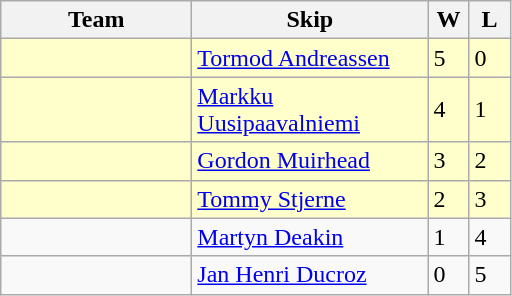<table class="wikitable">
<tr>
<th width="120">Team</th>
<th width="150">Skip</th>
<th width="20">W</th>
<th width="20">L</th>
</tr>
<tr bgcolor="#ffffcc">
<td></td>
<td><a href='#'>Tormod Andreassen</a></td>
<td>5</td>
<td>0</td>
</tr>
<tr bgcolor="#ffffcc">
<td></td>
<td><a href='#'>Markku Uusipaavalniemi</a></td>
<td>4</td>
<td>1</td>
</tr>
<tr bgcolor="#ffffcc">
<td></td>
<td><a href='#'>Gordon Muirhead</a></td>
<td>3</td>
<td>2</td>
</tr>
<tr bgcolor="#ffffcc">
<td></td>
<td><a href='#'>Tommy Stjerne</a></td>
<td>2</td>
<td>3</td>
</tr>
<tr>
<td></td>
<td><a href='#'>Martyn Deakin</a></td>
<td>1</td>
<td>4</td>
</tr>
<tr>
<td></td>
<td><a href='#'>Jan Henri Ducroz</a></td>
<td>0</td>
<td>5</td>
</tr>
</table>
